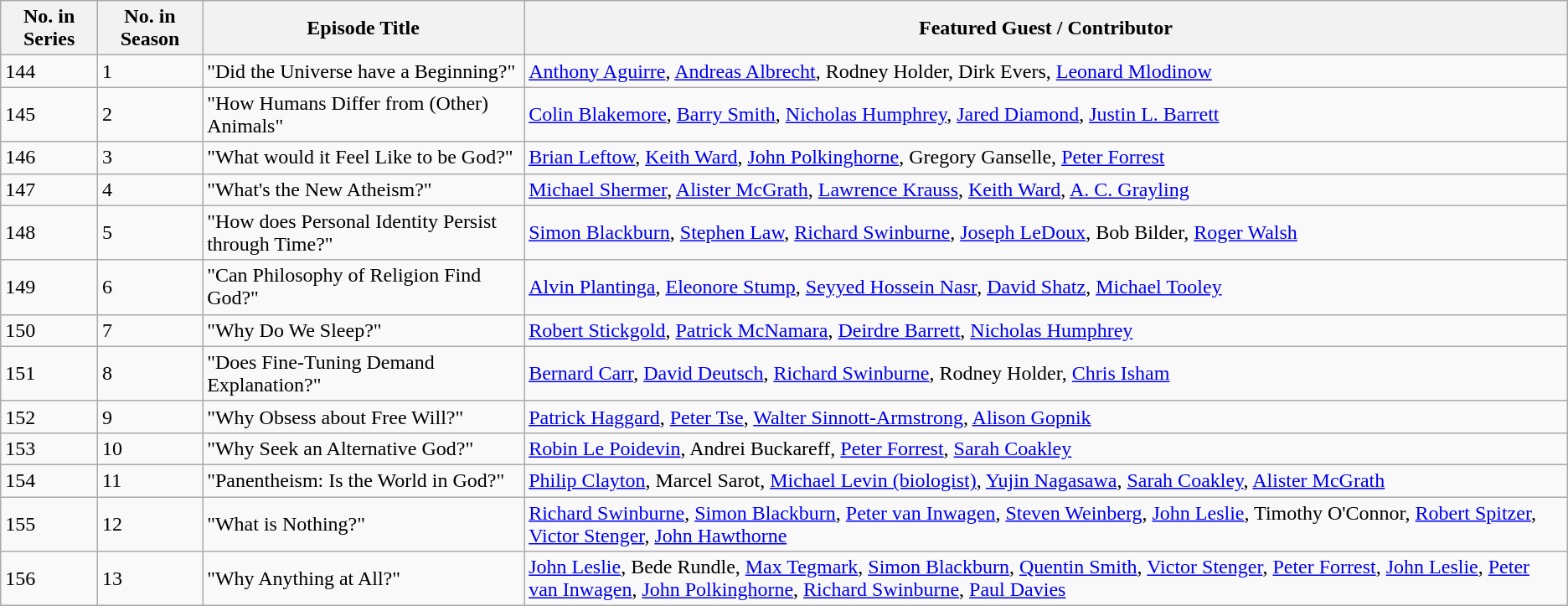<table class="wikitable">
<tr>
<th>No. in Series</th>
<th>No. in Season</th>
<th>Episode Title</th>
<th>Featured Guest / Contributor</th>
</tr>
<tr>
<td>144</td>
<td>1</td>
<td>"Did the Universe have a Beginning?"</td>
<td><a href='#'>Anthony Aguirre</a>, <a href='#'>Andreas Albrecht</a>, Rodney Holder, Dirk Evers, <a href='#'>Leonard Mlodinow</a></td>
</tr>
<tr>
<td>145</td>
<td>2</td>
<td>"How Humans Differ from (Other) Animals"</td>
<td><a href='#'>Colin Blakemore</a>, <a href='#'>Barry Smith</a>, <a href='#'>Nicholas Humphrey</a>, <a href='#'>Jared Diamond</a>, <a href='#'>Justin L. Barrett</a></td>
</tr>
<tr>
<td>146</td>
<td>3</td>
<td>"What would it Feel Like to be God?"</td>
<td><a href='#'>Brian Leftow</a>, <a href='#'>Keith Ward</a>, <a href='#'>John Polkinghorne</a>, Gregory Ganselle, <a href='#'>Peter Forrest</a></td>
</tr>
<tr>
<td>147</td>
<td>4</td>
<td>"What's the New Atheism?"</td>
<td><a href='#'>Michael Shermer</a>, <a href='#'>Alister McGrath</a>, <a href='#'>Lawrence Krauss</a>, <a href='#'>Keith Ward</a>, <a href='#'>A. C. Grayling</a></td>
</tr>
<tr>
<td>148</td>
<td>5</td>
<td>"How does Personal Identity Persist through Time?"</td>
<td><a href='#'>Simon Blackburn</a>, <a href='#'>Stephen Law</a>, <a href='#'>Richard Swinburne</a>, <a href='#'>Joseph LeDoux</a>, Bob Bilder, <a href='#'>Roger Walsh</a></td>
</tr>
<tr>
<td>149</td>
<td>6</td>
<td>"Can Philosophy of Religion Find God?"</td>
<td><a href='#'>Alvin Plantinga</a>, <a href='#'>Eleonore Stump</a>, <a href='#'>Seyyed Hossein Nasr</a>, <a href='#'>David Shatz</a>, <a href='#'>Michael Tooley</a></td>
</tr>
<tr>
<td>150</td>
<td>7</td>
<td>"Why Do We Sleep?"</td>
<td><a href='#'>Robert Stickgold</a>, <a href='#'>Patrick McNamara</a>, <a href='#'>Deirdre Barrett</a>, <a href='#'>Nicholas Humphrey</a></td>
</tr>
<tr>
<td>151</td>
<td>8</td>
<td>"Does Fine-Tuning Demand Explanation?"</td>
<td><a href='#'>Bernard Carr</a>, <a href='#'>David Deutsch</a>, <a href='#'>Richard Swinburne</a>, Rodney Holder, <a href='#'>Chris Isham</a></td>
</tr>
<tr>
<td>152</td>
<td>9</td>
<td>"Why Obsess about Free Will?"</td>
<td><a href='#'>Patrick Haggard</a>, <a href='#'>Peter Tse</a>, <a href='#'>Walter Sinnott-Armstrong</a>, <a href='#'>Alison Gopnik</a></td>
</tr>
<tr>
<td>153</td>
<td>10</td>
<td>"Why Seek an Alternative God?"</td>
<td><a href='#'>Robin Le Poidevin</a>, Andrei Buckareff, <a href='#'>Peter Forrest</a>, <a href='#'>Sarah Coakley</a></td>
</tr>
<tr>
<td>154</td>
<td>11</td>
<td>"Panentheism: Is the World in God?"</td>
<td><a href='#'>Philip Clayton</a>, Marcel Sarot, <a href='#'>Michael Levin (biologist)</a>, <a href='#'>Yujin Nagasawa</a>, <a href='#'>Sarah Coakley</a>, <a href='#'>Alister McGrath</a></td>
</tr>
<tr>
<td>155</td>
<td>12</td>
<td>"What is Nothing?"</td>
<td><a href='#'>Richard Swinburne</a>, <a href='#'>Simon Blackburn</a>, <a href='#'>Peter van Inwagen</a>, <a href='#'>Steven Weinberg</a>, <a href='#'>John Leslie</a>, Timothy O'Connor, <a href='#'>Robert Spitzer</a>, <a href='#'>Victor Stenger</a>, <a href='#'>John Hawthorne</a></td>
</tr>
<tr>
<td>156</td>
<td>13</td>
<td>"Why Anything at All?"</td>
<td><a href='#'>John Leslie</a>, Bede Rundle, <a href='#'>Max Tegmark</a>, <a href='#'>Simon Blackburn</a>, <a href='#'>Quentin Smith</a>, <a href='#'>Victor Stenger</a>, <a href='#'>Peter Forrest</a>, <a href='#'>John Leslie</a>, <a href='#'>Peter van Inwagen</a>, <a href='#'>John Polkinghorne</a>, <a href='#'>Richard Swinburne</a>, <a href='#'>Paul Davies</a></td>
</tr>
</table>
